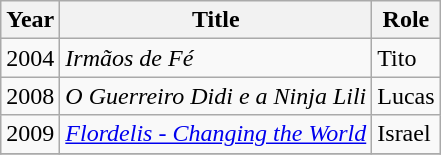<table class="wikitable">
<tr>
<th>Year</th>
<th>Title</th>
<th>Role</th>
</tr>
<tr>
<td>2004</td>
<td><em>Irmãos de Fé</em></td>
<td>Tito</td>
</tr>
<tr>
<td>2008</td>
<td><em>O Guerreiro Didi e a Ninja Lili</em></td>
<td>Lucas</td>
</tr>
<tr>
<td>2009</td>
<td><em><a href='#'>Flordelis - Changing the World</a></em></td>
<td>Israel</td>
</tr>
<tr>
</tr>
</table>
